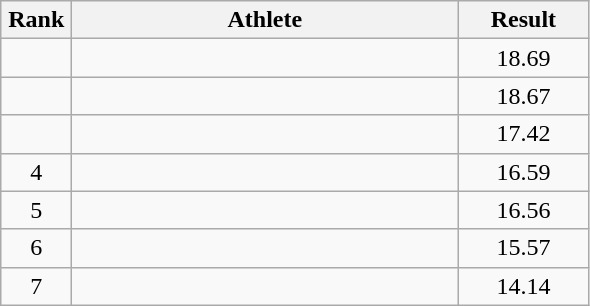<table class=wikitable style="text-align:center">
<tr>
<th width=40>Rank</th>
<th width=250>Athlete</th>
<th width=80>Result</th>
</tr>
<tr>
<td></td>
<td align=left></td>
<td>18.69</td>
</tr>
<tr>
<td></td>
<td align=left></td>
<td>18.67</td>
</tr>
<tr>
<td></td>
<td align=left></td>
<td>17.42</td>
</tr>
<tr>
<td>4</td>
<td align=left></td>
<td>16.59</td>
</tr>
<tr>
<td>5</td>
<td align=left></td>
<td>16.56</td>
</tr>
<tr>
<td>6</td>
<td align=left></td>
<td>15.57</td>
</tr>
<tr>
<td>7</td>
<td align=left></td>
<td>14.14</td>
</tr>
</table>
